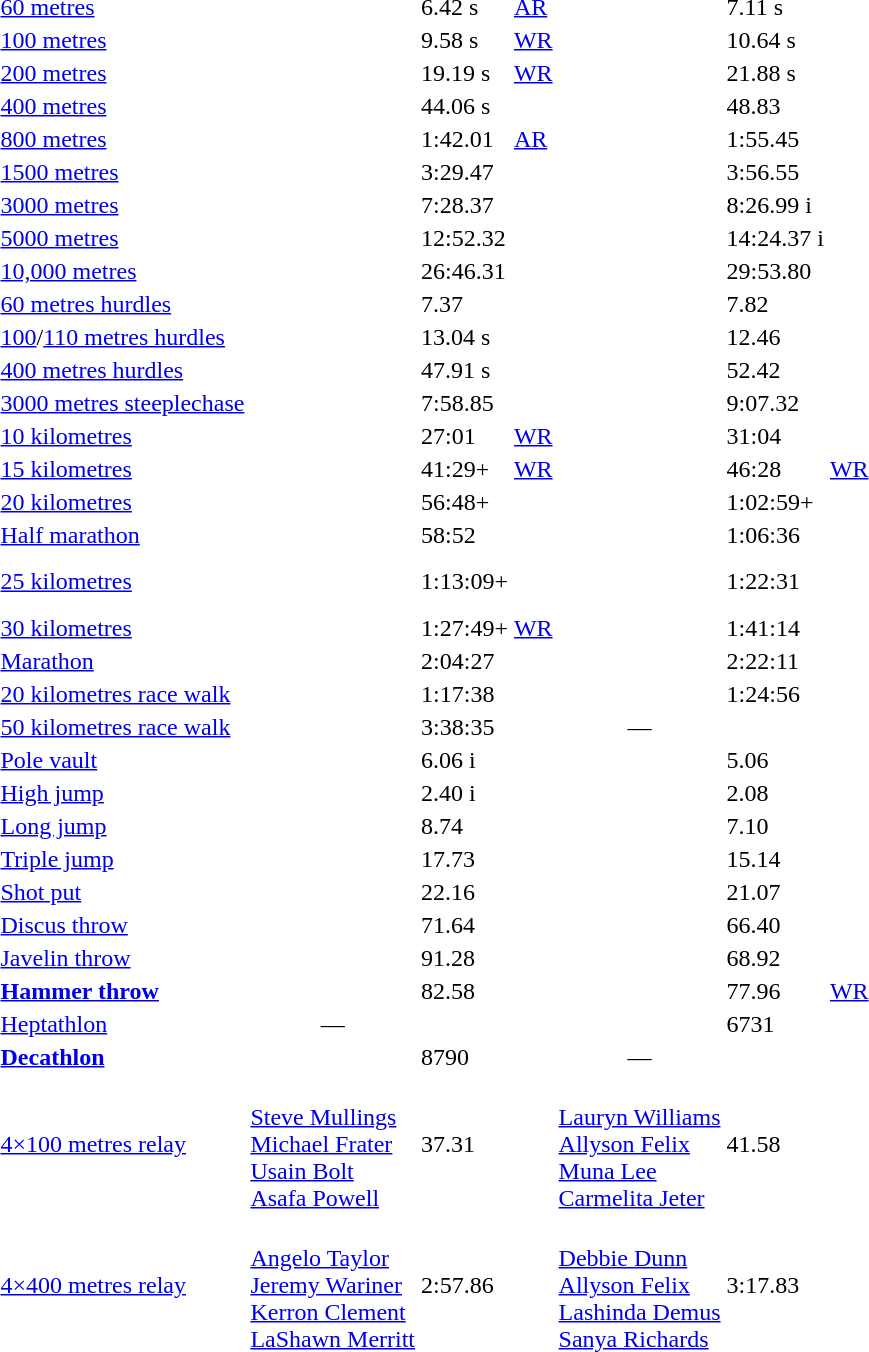<table>
<tr>
<td><a href='#'>60 metres</a></td>
<td></td>
<td>6.42 s</td>
<td><a href='#'>AR</a></td>
<td></td>
<td>7.11 s</td>
<td></td>
</tr>
<tr>
<td><a href='#'>100 metres</a></td>
<td></td>
<td>9.58 s</td>
<td><a href='#'>WR</a></td>
<td></td>
<td>10.64 s</td>
<td></td>
</tr>
<tr>
<td><a href='#'>200 metres</a></td>
<td></td>
<td>19.19 s</td>
<td><a href='#'>WR</a></td>
<td></td>
<td>21.88 s</td>
<td></td>
</tr>
<tr>
<td><a href='#'>400 metres</a></td>
<td></td>
<td>44.06 s</td>
<td></td>
<td></td>
<td>48.83</td>
<td></td>
</tr>
<tr>
<td><a href='#'>800 metres</a></td>
<td></td>
<td>1:42.01</td>
<td><a href='#'>AR</a></td>
<td></td>
<td>1:55.45</td>
<td></td>
</tr>
<tr>
<td><a href='#'>1500 metres</a></td>
<td></td>
<td>3:29.47</td>
<td></td>
<td></td>
<td>3:56.55</td>
<td></td>
</tr>
<tr>
<td><a href='#'>3000 metres</a></td>
<td></td>
<td>7:28.37</td>
<td></td>
<td></td>
<td>8:26.99 i</td>
<td></td>
</tr>
<tr>
<td><a href='#'>5000 metres</a></td>
<td></td>
<td>12:52.32</td>
<td></td>
<td></td>
<td>14:24.37 i</td>
<td></td>
</tr>
<tr>
<td><a href='#'>10,000 metres</a></td>
<td></td>
<td>26:46.31</td>
<td></td>
<td></td>
<td>29:53.80</td>
<td></td>
</tr>
<tr>
<td><a href='#'>60 metres hurdles</a></td>
<td></td>
<td>7.37</td>
<td></td>
<td></td>
<td>7.82</td>
<td></td>
</tr>
<tr>
<td><a href='#'>100</a>/<a href='#'>110 metres hurdles</a></td>
<td></td>
<td>13.04 s</td>
<td></td>
<td></td>
<td>12.46</td>
<td></td>
</tr>
<tr>
<td><a href='#'>400 metres hurdles</a></td>
<td></td>
<td>47.91 s</td>
<td></td>
<td></td>
<td>52.42</td>
<td></td>
</tr>
<tr>
<td><a href='#'>3000 metres steeplechase</a></td>
<td></td>
<td>7:58.85</td>
<td></td>
<td></td>
<td>9:07.32</td>
<td></td>
</tr>
<tr>
<td><a href='#'>10 kilometres</a></td>
<td></td>
<td>27:01</td>
<td><a href='#'>WR</a></td>
<td></td>
<td>31:04</td>
<td></td>
</tr>
<tr>
<td><a href='#'>15 kilometres</a></td>
<td></td>
<td>41:29+</td>
<td><a href='#'>WR</a></td>
<td></td>
<td>46:28</td>
<td><a href='#'>WR</a></td>
</tr>
<tr>
<td><a href='#'>20 kilometres</a></td>
<td><br></td>
<td>56:48+</td>
<td></td>
<td></td>
<td>1:02:59+</td>
<td></td>
</tr>
<tr>
<td><a href='#'>Half marathon</a></td>
<td></td>
<td>58:52</td>
<td></td>
<td></td>
<td>1:06:36</td>
<td></td>
</tr>
<tr>
<td><a href='#'>25 kilometres</a></td>
<td><br><br></td>
<td>1:13:09+</td>
<td></td>
<td></td>
<td>1:22:31</td>
<td></td>
</tr>
<tr>
<td><a href='#'>30 kilometres</a></td>
<td><br></td>
<td>1:27:49+</td>
<td><a href='#'>WR</a></td>
<td><br></td>
<td>1:41:14</td>
<td></td>
</tr>
<tr>
<td><a href='#'>Marathon</a></td>
<td><br></td>
<td>2:04:27</td>
<td></td>
<td></td>
<td>2:22:11</td>
<td></td>
</tr>
<tr>
<td><a href='#'>20 kilometres race walk</a></td>
<td></td>
<td>1:17:38</td>
<td></td>
<td></td>
<td>1:24:56</td>
<td></td>
</tr>
<tr>
<td><a href='#'>50 kilometres race walk</a></td>
<td></td>
<td>3:38:35</td>
<td></td>
<td align=center>—</td>
<td></td>
<td></td>
</tr>
<tr>
<td><a href='#'>Pole vault</a></td>
<td></td>
<td>6.06 i</td>
<td></td>
<td></td>
<td>5.06</td>
<td></td>
</tr>
<tr>
<td><a href='#'>High jump</a></td>
<td></td>
<td>2.40 i</td>
<td></td>
<td></td>
<td>2.08</td>
<td></td>
</tr>
<tr>
<td><a href='#'>Long jump</a></td>
<td></td>
<td>8.74</td>
<td></td>
<td></td>
<td>7.10</td>
<td></td>
</tr>
<tr>
<td><a href='#'>Triple jump</a></td>
<td></td>
<td>17.73</td>
<td></td>
<td></td>
<td>15.14</td>
<td></td>
</tr>
<tr>
<td><a href='#'>Shot put</a></td>
<td></td>
<td>22.16</td>
<td></td>
<td></td>
<td>21.07</td>
<td></td>
</tr>
<tr>
<td><a href='#'>Discus throw</a></td>
<td></td>
<td>71.64</td>
<td></td>
<td></td>
<td>66.40</td>
<td></td>
</tr>
<tr>
<td><a href='#'>Javelin throw</a></td>
<td></td>
<td>91.28</td>
<td></td>
<td></td>
<td>68.92</td>
<td></td>
</tr>
<tr>
<td><strong><a href='#'>Hammer throw</a></strong><br></td>
<td></td>
<td>82.58</td>
<td></td>
<td></td>
<td>77.96</td>
<td><a href='#'>WR</a></td>
</tr>
<tr>
<td><a href='#'>Heptathlon</a></td>
<td align=center>—</td>
<td></td>
<td></td>
<td></td>
<td>6731</td>
<td></td>
</tr>
<tr>
<td><strong><a href='#'>Decathlon</a></strong><br></td>
<td></td>
<td>8790</td>
<td></td>
<td align=center>—</td>
<td></td>
<td></td>
</tr>
<tr>
<td><a href='#'>4×100 metres relay</a></td>
<td><br><a href='#'>Steve Mullings</a><br><a href='#'>Michael Frater</a><br><a href='#'>Usain Bolt</a><br><a href='#'>Asafa Powell</a></td>
<td>37.31</td>
<td></td>
<td><br><a href='#'>Lauryn Williams</a><br><a href='#'>Allyson Felix</a><br><a href='#'>Muna Lee</a><br><a href='#'>Carmelita Jeter</a></td>
<td>41.58</td>
<td></td>
</tr>
<tr>
<td><a href='#'>4×400 metres relay</a></td>
<td><br><a href='#'>Angelo Taylor</a><br><a href='#'>Jeremy Wariner</a><br><a href='#'>Kerron Clement</a><br><a href='#'>LaShawn Merritt</a></td>
<td>2:57.86</td>
<td></td>
<td><br><a href='#'>Debbie Dunn</a><br><a href='#'>Allyson Felix</a><br><a href='#'>Lashinda Demus</a><br><a href='#'>Sanya Richards</a></td>
<td>3:17.83</td>
<td></td>
</tr>
</table>
